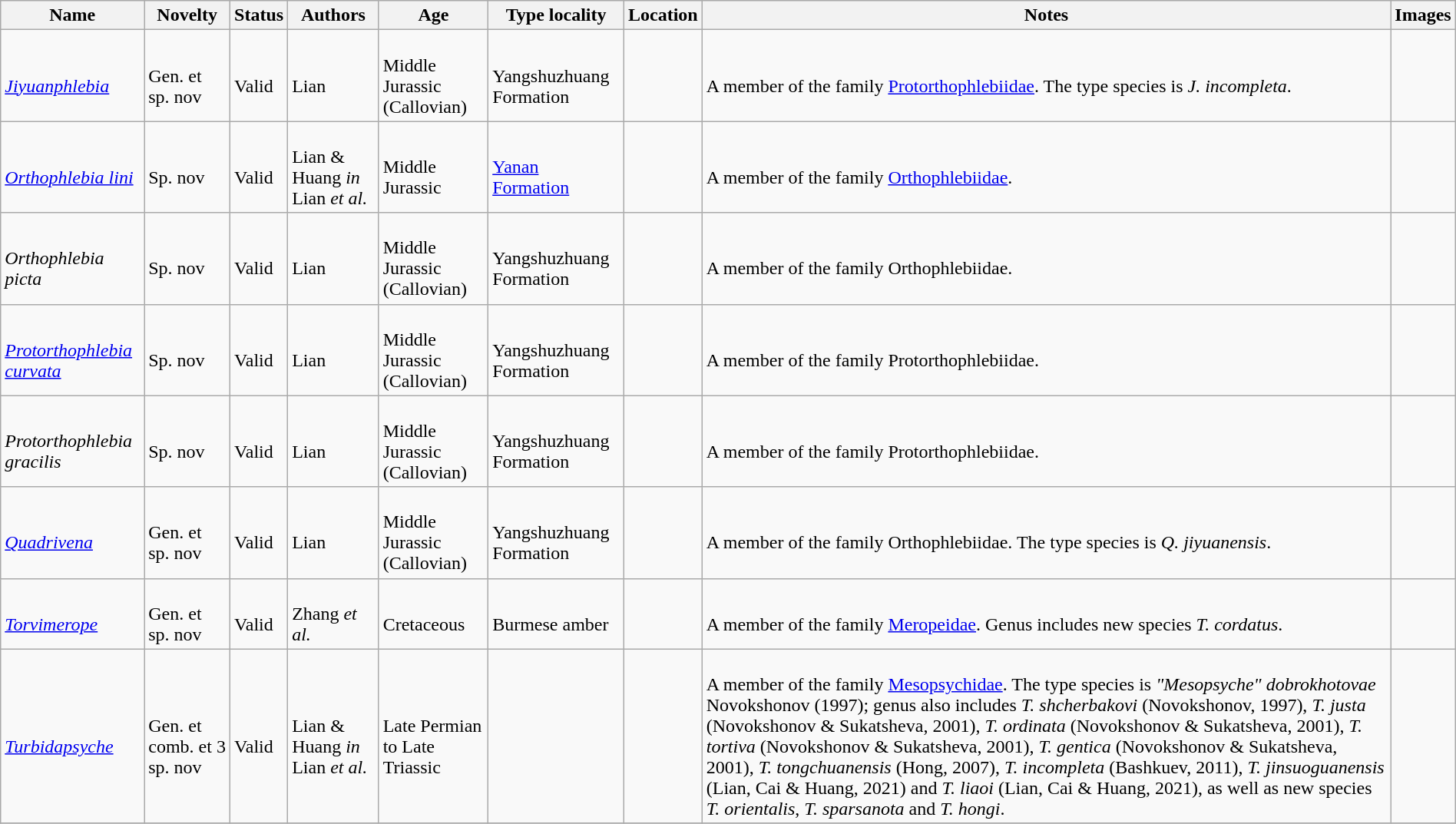<table class="wikitable sortable" align="center" width="100%">
<tr>
<th>Name</th>
<th>Novelty</th>
<th>Status</th>
<th>Authors</th>
<th>Age</th>
<th>Type locality</th>
<th>Location</th>
<th>Notes</th>
<th>Images</th>
</tr>
<tr>
<td><br><em><a href='#'>Jiyuanphlebia</a></em></td>
<td><br>Gen. et sp. nov</td>
<td><br>Valid</td>
<td><br>Lian</td>
<td><br>Middle Jurassic (Callovian)</td>
<td><br>Yangshuzhuang Formation</td>
<td><br></td>
<td><br>A member of the family <a href='#'>Protorthophlebiidae</a>. The type species is <em>J. incompleta</em>.</td>
<td></td>
</tr>
<tr>
<td><br><em><a href='#'>Orthophlebia lini</a></em></td>
<td><br>Sp. nov</td>
<td><br>Valid</td>
<td><br>Lian & Huang <em>in</em> Lian <em>et al.</em></td>
<td><br>Middle Jurassic</td>
<td><br><a href='#'>Yanan Formation</a></td>
<td><br></td>
<td><br>A member of the family <a href='#'>Orthophlebiidae</a>.</td>
<td></td>
</tr>
<tr>
<td><br><em>Orthophlebia picta</em></td>
<td><br>Sp. nov</td>
<td><br>Valid</td>
<td><br>Lian</td>
<td><br>Middle Jurassic (Callovian)</td>
<td><br>Yangshuzhuang Formation</td>
<td><br></td>
<td><br>A member of the family Orthophlebiidae.</td>
<td></td>
</tr>
<tr>
<td><br><em><a href='#'>Protorthophlebia curvata</a></em></td>
<td><br>Sp. nov</td>
<td><br>Valid</td>
<td><br>Lian</td>
<td><br>Middle Jurassic (Callovian)</td>
<td><br>Yangshuzhuang Formation</td>
<td><br></td>
<td><br>A member of the family Protorthophlebiidae.</td>
<td></td>
</tr>
<tr>
<td><br><em>Protorthophlebia gracilis</em></td>
<td><br>Sp. nov</td>
<td><br>Valid</td>
<td><br>Lian</td>
<td><br>Middle Jurassic (Callovian)</td>
<td><br>Yangshuzhuang Formation</td>
<td><br></td>
<td><br>A member of the family Protorthophlebiidae.</td>
<td></td>
</tr>
<tr>
<td><br><em><a href='#'>Quadrivena</a></em></td>
<td><br>Gen. et sp. nov</td>
<td><br>Valid</td>
<td><br>Lian</td>
<td><br>Middle Jurassic (Callovian)</td>
<td><br>Yangshuzhuang Formation</td>
<td><br></td>
<td><br>A member of the family Orthophlebiidae. The type species is <em>Q. jiyuanensis</em>.</td>
<td></td>
</tr>
<tr>
<td><br><em><a href='#'>Torvimerope</a></em></td>
<td><br>Gen. et sp. nov</td>
<td><br>Valid</td>
<td><br>Zhang <em>et al.</em></td>
<td><br>Cretaceous</td>
<td><br>Burmese amber</td>
<td><br></td>
<td><br>A member of the family <a href='#'>Meropeidae</a>. Genus includes new species <em>T. cordatus</em>.</td>
<td></td>
</tr>
<tr>
<td><br><em><a href='#'>Turbidapsyche</a></em></td>
<td><br>Gen. et comb. et 3 sp. nov</td>
<td><br>Valid</td>
<td><br>Lian & Huang <em>in</em> Lian <em>et al.</em></td>
<td><br>Late Permian to Late Triassic</td>
<td></td>
<td><br><br>
<br>
<br>
<br>
</td>
<td><br>A member of the family <a href='#'>Mesopsychidae</a>. The type species is <em>"Mesopsyche" dobrokhotovae</em> Novokshonov (1997); genus also includes <em>T. shcherbakovi</em> (Novokshonov, 1997), <em>T. justa</em> (Novokshonov & Sukatsheva, 2001), <em>T. ordinata</em> (Novokshonov & Sukatsheva, 2001), <em>T. tortiva</em> (Novokshonov & Sukatsheva, 2001), <em>T. gentica</em> (Novokshonov & Sukatsheva, 2001), <em>T. tongchuanensis</em> (Hong, 2007), <em>T. incompleta</em> (Bashkuev, 2011), <em>T. jinsuoguanensis</em> (Lian, Cai & Huang, 2021) and <em>T. liaoi</em> (Lian, Cai & Huang, 2021), as well as new species <em>T. orientalis</em>, <em>T. sparsanota</em> and <em>T. hongi</em>.</td>
<td></td>
</tr>
<tr>
</tr>
</table>
